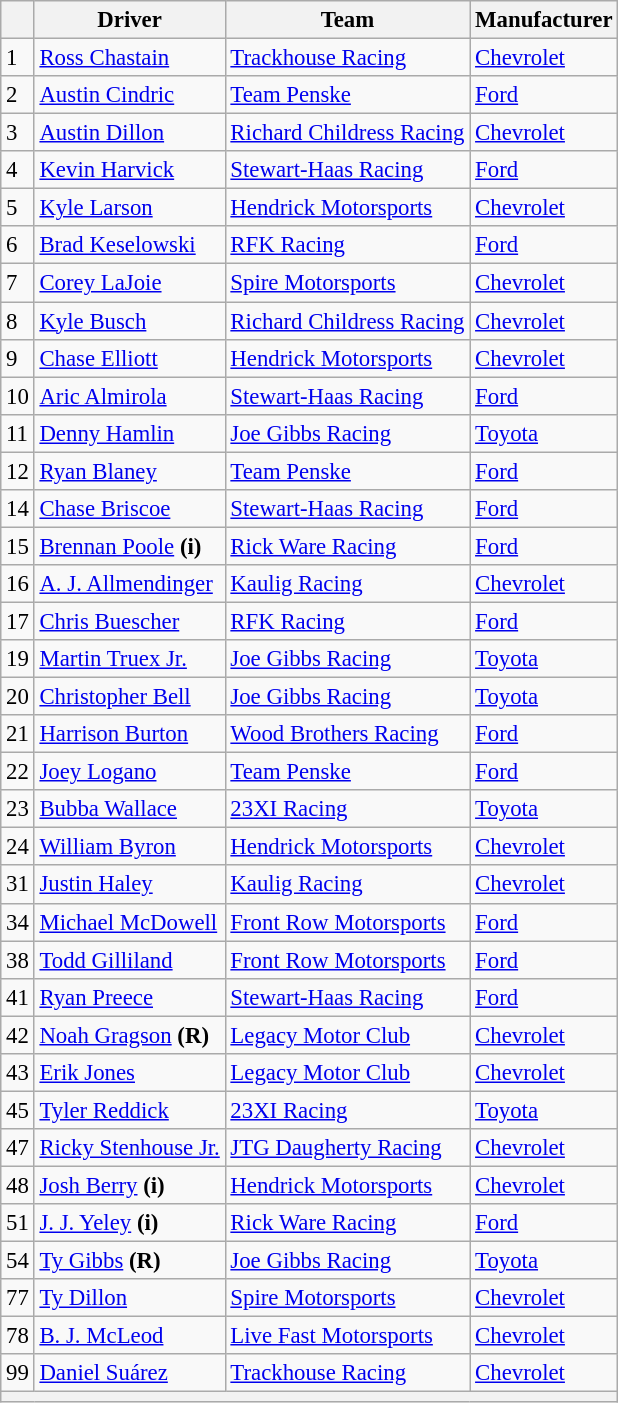<table class="wikitable" style="font-size:95%">
<tr>
<th></th>
<th>Driver</th>
<th>Team</th>
<th>Manufacturer</th>
</tr>
<tr>
<td>1</td>
<td><a href='#'>Ross Chastain</a></td>
<td nowrap><a href='#'>Trackhouse Racing</a></td>
<td><a href='#'>Chevrolet</a></td>
</tr>
<tr>
<td>2</td>
<td><a href='#'>Austin Cindric</a></td>
<td><a href='#'>Team Penske</a></td>
<td><a href='#'>Ford</a></td>
</tr>
<tr>
<td>3</td>
<td><a href='#'>Austin Dillon</a></td>
<td><a href='#'>Richard Childress Racing</a></td>
<td><a href='#'>Chevrolet</a></td>
</tr>
<tr>
<td>4</td>
<td><a href='#'>Kevin Harvick</a></td>
<td><a href='#'>Stewart-Haas Racing</a></td>
<td><a href='#'>Ford</a></td>
</tr>
<tr>
<td>5</td>
<td><a href='#'>Kyle Larson</a></td>
<td><a href='#'>Hendrick Motorsports</a></td>
<td><a href='#'>Chevrolet</a></td>
</tr>
<tr>
<td>6</td>
<td><a href='#'>Brad Keselowski</a></td>
<td><a href='#'>RFK Racing</a></td>
<td><a href='#'>Ford</a></td>
</tr>
<tr>
<td>7</td>
<td><a href='#'>Corey LaJoie</a></td>
<td><a href='#'>Spire Motorsports</a></td>
<td><a href='#'>Chevrolet</a></td>
</tr>
<tr>
<td>8</td>
<td><a href='#'>Kyle Busch</a></td>
<td><a href='#'>Richard Childress Racing</a></td>
<td><a href='#'>Chevrolet</a></td>
</tr>
<tr>
<td>9</td>
<td><a href='#'>Chase Elliott</a></td>
<td><a href='#'>Hendrick Motorsports</a></td>
<td><a href='#'>Chevrolet</a></td>
</tr>
<tr>
<td>10</td>
<td><a href='#'>Aric Almirola</a></td>
<td><a href='#'>Stewart-Haas Racing</a></td>
<td><a href='#'>Ford</a></td>
</tr>
<tr>
<td>11</td>
<td><a href='#'>Denny Hamlin</a></td>
<td><a href='#'>Joe Gibbs Racing</a></td>
<td><a href='#'>Toyota</a></td>
</tr>
<tr>
<td>12</td>
<td><a href='#'>Ryan Blaney</a></td>
<td><a href='#'>Team Penske</a></td>
<td><a href='#'>Ford</a></td>
</tr>
<tr>
<td>14</td>
<td><a href='#'>Chase Briscoe</a></td>
<td><a href='#'>Stewart-Haas Racing</a></td>
<td><a href='#'>Ford</a></td>
</tr>
<tr>
<td>15</td>
<td><a href='#'>Brennan Poole</a> <strong>(i)</strong></td>
<td><a href='#'>Rick Ware Racing</a></td>
<td><a href='#'>Ford</a></td>
</tr>
<tr>
<td>16</td>
<td><a href='#'>A. J. Allmendinger</a></td>
<td><a href='#'>Kaulig Racing</a></td>
<td><a href='#'>Chevrolet</a></td>
</tr>
<tr>
<td>17</td>
<td><a href='#'>Chris Buescher</a></td>
<td><a href='#'>RFK Racing</a></td>
<td><a href='#'>Ford</a></td>
</tr>
<tr>
<td>19</td>
<td><a href='#'>Martin Truex Jr.</a></td>
<td><a href='#'>Joe Gibbs Racing</a></td>
<td><a href='#'>Toyota</a></td>
</tr>
<tr>
<td>20</td>
<td><a href='#'>Christopher Bell</a></td>
<td><a href='#'>Joe Gibbs Racing</a></td>
<td><a href='#'>Toyota</a></td>
</tr>
<tr>
<td>21</td>
<td><a href='#'>Harrison Burton</a></td>
<td><a href='#'>Wood Brothers Racing</a></td>
<td><a href='#'>Ford</a></td>
</tr>
<tr>
<td>22</td>
<td><a href='#'>Joey Logano</a></td>
<td><a href='#'>Team Penske</a></td>
<td><a href='#'>Ford</a></td>
</tr>
<tr>
<td>23</td>
<td><a href='#'>Bubba Wallace</a></td>
<td><a href='#'>23XI Racing</a></td>
<td><a href='#'>Toyota</a></td>
</tr>
<tr>
<td>24</td>
<td><a href='#'>William Byron</a></td>
<td><a href='#'>Hendrick Motorsports</a></td>
<td><a href='#'>Chevrolet</a></td>
</tr>
<tr>
<td>31</td>
<td><a href='#'>Justin Haley</a></td>
<td><a href='#'>Kaulig Racing</a></td>
<td><a href='#'>Chevrolet</a></td>
</tr>
<tr>
<td>34</td>
<td><a href='#'>Michael McDowell</a></td>
<td><a href='#'>Front Row Motorsports</a></td>
<td><a href='#'>Ford</a></td>
</tr>
<tr>
<td>38</td>
<td><a href='#'>Todd Gilliland</a></td>
<td><a href='#'>Front Row Motorsports</a></td>
<td><a href='#'>Ford</a></td>
</tr>
<tr>
<td>41</td>
<td><a href='#'>Ryan Preece</a></td>
<td><a href='#'>Stewart-Haas Racing</a></td>
<td><a href='#'>Ford</a></td>
</tr>
<tr>
<td>42</td>
<td><a href='#'>Noah Gragson</a> <strong>(R)</strong></td>
<td><a href='#'>Legacy Motor Club</a></td>
<td><a href='#'>Chevrolet</a></td>
</tr>
<tr>
<td>43</td>
<td><a href='#'>Erik Jones</a></td>
<td><a href='#'>Legacy Motor Club</a></td>
<td><a href='#'>Chevrolet</a></td>
</tr>
<tr>
<td>45</td>
<td><a href='#'>Tyler Reddick</a></td>
<td><a href='#'>23XI Racing</a></td>
<td><a href='#'>Toyota</a></td>
</tr>
<tr>
<td>47</td>
<td nowrap><a href='#'>Ricky Stenhouse Jr.</a></td>
<td><a href='#'>JTG Daugherty Racing</a></td>
<td><a href='#'>Chevrolet</a></td>
</tr>
<tr>
<td>48</td>
<td><a href='#'>Josh Berry</a> <strong>(i)</strong> </td>
<td><a href='#'>Hendrick Motorsports</a></td>
<td><a href='#'>Chevrolet</a></td>
</tr>
<tr>
<td>51</td>
<td><a href='#'>J. J. Yeley</a> <strong>(i)</strong></td>
<td><a href='#'>Rick Ware Racing</a></td>
<td><a href='#'>Ford</a></td>
</tr>
<tr>
<td>54</td>
<td><a href='#'>Ty Gibbs</a> <strong>(R)</strong></td>
<td><a href='#'>Joe Gibbs Racing</a></td>
<td><a href='#'>Toyota</a></td>
</tr>
<tr>
<td>77</td>
<td><a href='#'>Ty Dillon</a></td>
<td><a href='#'>Spire Motorsports</a></td>
<td><a href='#'>Chevrolet</a></td>
</tr>
<tr>
<td>78</td>
<td><a href='#'>B. J. McLeod</a></td>
<td><a href='#'>Live Fast Motorsports</a></td>
<td><a href='#'>Chevrolet</a></td>
</tr>
<tr>
<td>99</td>
<td><a href='#'>Daniel Suárez</a></td>
<td><a href='#'>Trackhouse Racing</a></td>
<td><a href='#'>Chevrolet</a></td>
</tr>
<tr>
<th colspan="4"></th>
</tr>
</table>
